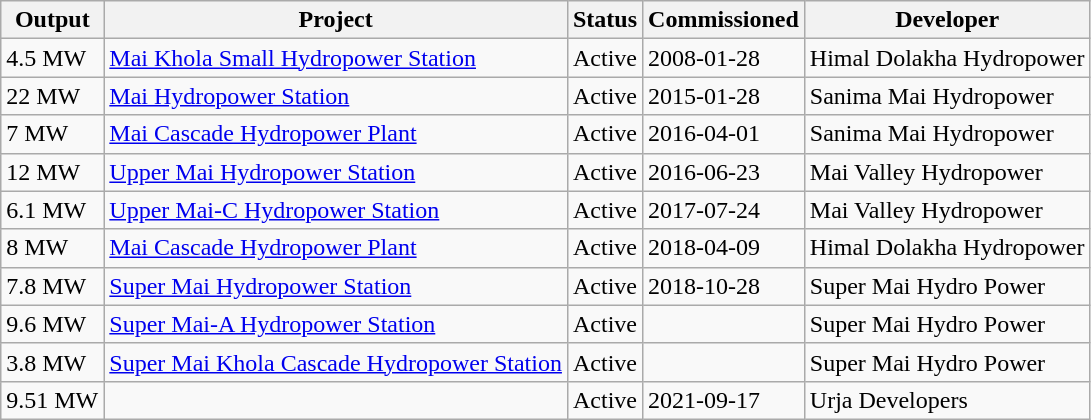<table class="wikitable sortable">
<tr>
<th>Output</th>
<th>Project</th>
<th>Status</th>
<th>Commissioned</th>
<th>Developer</th>
</tr>
<tr>
<td>4.5 MW</td>
<td><a href='#'>Mai Khola Small Hydropower Station</a></td>
<td>Active</td>
<td>2008-01-28</td>
<td>Himal Dolakha Hydropower</td>
</tr>
<tr>
<td>22 MW</td>
<td><a href='#'>Mai Hydropower Station</a></td>
<td>Active</td>
<td>2015-01-28</td>
<td>Sanima Mai Hydropower</td>
</tr>
<tr>
<td>7 MW</td>
<td><a href='#'>Mai Cascade Hydropower Plant</a></td>
<td>Active</td>
<td>2016-04-01</td>
<td>Sanima Mai Hydropower</td>
</tr>
<tr>
<td>12 MW</td>
<td><a href='#'>Upper Mai Hydropower Station</a></td>
<td>Active</td>
<td>2016-06-23</td>
<td>Mai Valley Hydropower</td>
</tr>
<tr>
<td>6.1 MW</td>
<td><a href='#'>Upper Mai-C Hydropower Station</a></td>
<td>Active</td>
<td>2017-07-24</td>
<td>Mai Valley Hydropower</td>
</tr>
<tr>
<td>8 MW</td>
<td><a href='#'>Mai Cascade Hydropower Plant</a></td>
<td>Active</td>
<td>2018-04-09</td>
<td>Himal Dolakha Hydropower</td>
</tr>
<tr>
<td>7.8 MW</td>
<td><a href='#'>Super Mai Hydropower Station</a></td>
<td>Active</td>
<td>2018-10-28</td>
<td>Super Mai Hydro Power</td>
</tr>
<tr>
<td>9.6 MW</td>
<td><a href='#'>Super Mai-A Hydropower Station</a></td>
<td>Active</td>
<td></td>
<td>Super Mai Hydro Power</td>
</tr>
<tr>
<td>3.8 MW</td>
<td><a href='#'>Super Mai Khola Cascade Hydropower Station</a></td>
<td>Active</td>
<td></td>
<td>Super Mai Hydro Power</td>
</tr>
<tr>
<td>9.51 MW</td>
<td></td>
<td>Active</td>
<td>2021-09-17</td>
<td>Urja Developers</td>
</tr>
</table>
